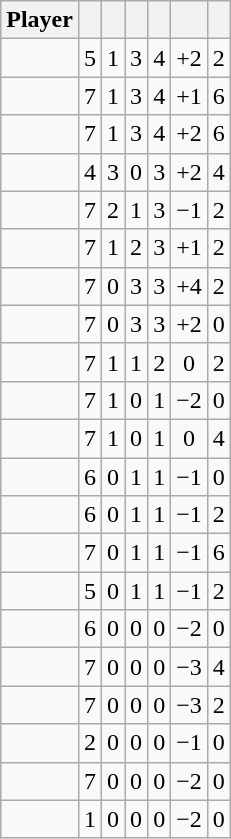<table class="wikitable sortable" style="text-align:center;">
<tr>
<th>Player</th>
<th></th>
<th></th>
<th></th>
<th></th>
<th data-sort-type="number"></th>
<th></th>
</tr>
<tr>
<td></td>
<td>5</td>
<td>1</td>
<td>3</td>
<td>4</td>
<td>+2</td>
<td>2</td>
</tr>
<tr>
<td></td>
<td>7</td>
<td>1</td>
<td>3</td>
<td>4</td>
<td>+1</td>
<td>6</td>
</tr>
<tr>
<td></td>
<td>7</td>
<td>1</td>
<td>3</td>
<td>4</td>
<td>+2</td>
<td>6</td>
</tr>
<tr>
<td></td>
<td>4</td>
<td>3</td>
<td>0</td>
<td>3</td>
<td>+2</td>
<td>4</td>
</tr>
<tr>
<td></td>
<td>7</td>
<td>2</td>
<td>1</td>
<td>3</td>
<td>−1</td>
<td>2</td>
</tr>
<tr>
<td></td>
<td>7</td>
<td>1</td>
<td>2</td>
<td>3</td>
<td>+1</td>
<td>2</td>
</tr>
<tr>
<td></td>
<td>7</td>
<td>0</td>
<td>3</td>
<td>3</td>
<td>+4</td>
<td>2</td>
</tr>
<tr>
<td></td>
<td>7</td>
<td>0</td>
<td>3</td>
<td>3</td>
<td>+2</td>
<td>0</td>
</tr>
<tr>
<td></td>
<td>7</td>
<td>1</td>
<td>1</td>
<td>2</td>
<td>0</td>
<td>2</td>
</tr>
<tr>
<td></td>
<td>7</td>
<td>1</td>
<td>0</td>
<td>1</td>
<td>−2</td>
<td>0</td>
</tr>
<tr>
<td></td>
<td>7</td>
<td>1</td>
<td>0</td>
<td>1</td>
<td>0</td>
<td>4</td>
</tr>
<tr>
<td></td>
<td>6</td>
<td>0</td>
<td>1</td>
<td>1</td>
<td>−1</td>
<td>0</td>
</tr>
<tr>
<td></td>
<td>6</td>
<td>0</td>
<td>1</td>
<td>1</td>
<td>−1</td>
<td>2</td>
</tr>
<tr>
<td></td>
<td>7</td>
<td>0</td>
<td>1</td>
<td>1</td>
<td>−1</td>
<td>6</td>
</tr>
<tr>
<td></td>
<td>5</td>
<td>0</td>
<td>1</td>
<td>1</td>
<td>−1</td>
<td>2</td>
</tr>
<tr>
<td></td>
<td>6</td>
<td>0</td>
<td>0</td>
<td>0</td>
<td>−2</td>
<td>0</td>
</tr>
<tr>
<td></td>
<td>7</td>
<td>0</td>
<td>0</td>
<td>0</td>
<td>−3</td>
<td>4</td>
</tr>
<tr>
<td></td>
<td>7</td>
<td>0</td>
<td>0</td>
<td>0</td>
<td>−3</td>
<td>2</td>
</tr>
<tr>
<td></td>
<td>2</td>
<td>0</td>
<td>0</td>
<td>0</td>
<td>−1</td>
<td>0</td>
</tr>
<tr>
<td></td>
<td>7</td>
<td>0</td>
<td>0</td>
<td>0</td>
<td>−2</td>
<td>0</td>
</tr>
<tr>
<td></td>
<td>1</td>
<td>0</td>
<td>0</td>
<td>0</td>
<td>−2</td>
<td>0</td>
</tr>
</table>
